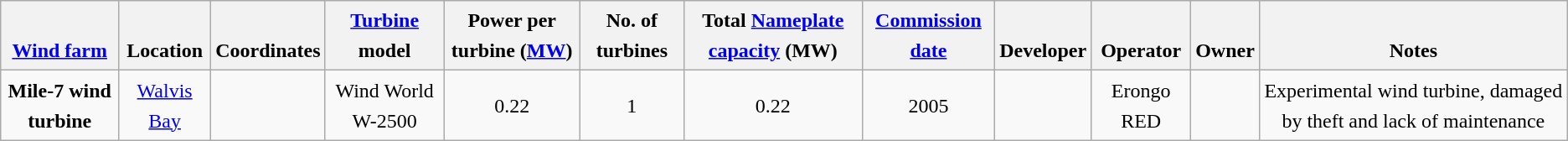<table class="wikitable sortable" style="font-size:100%;border:0px;text-align:center;line-height:150%;table-layout: fixed">
<tr class=static-row-header style=vertical-align:bottom>
<th scope="col"><a href='#'>Wind farm</a></th>
<th scope="col">Location</th>
<th scope="col">Coordinates</th>
<th scope="col"><a href='#'>Turbine</a> model</th>
<th scope="col">Power per turbine (<a href='#'>MW</a>)</th>
<th scope="col">No. of turbines</th>
<th scope="col">Total <a href='#'>Nameplate capacity</a> (MW)</th>
<th scope="col"><a href='#'>Commission date</a></th>
<th scope="col">Developer</th>
<th scope="col">Operator</th>
<th scope="col">Owner</th>
<th scope="col" class="unsortable">Notes</th>
</tr>
<tr>
<td><strong>Mile-7 wind turbine</strong></td>
<td><a href='#'>Walvis Bay</a></td>
<td></td>
<td>Wind World W-2500</td>
<td>0.22</td>
<td>1</td>
<td>0.22</td>
<td>2005</td>
<td></td>
<td>Erongo RED</td>
<td></td>
<td>Experimental wind turbine, damaged by theft and lack of maintenance</td>
</tr>
<tr>
</tr>
</table>
